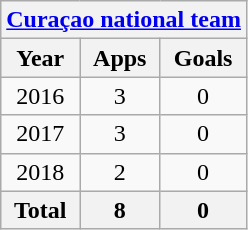<table class="wikitable" style="text-align:center">
<tr>
<th colspan=3><a href='#'>Curaçao national team</a></th>
</tr>
<tr>
<th>Year</th>
<th>Apps</th>
<th>Goals</th>
</tr>
<tr>
<td>2016</td>
<td>3</td>
<td>0</td>
</tr>
<tr>
<td>2017</td>
<td>3</td>
<td>0</td>
</tr>
<tr>
<td>2018</td>
<td>2</td>
<td>0</td>
</tr>
<tr>
<th>Total</th>
<th>8</th>
<th>0</th>
</tr>
</table>
